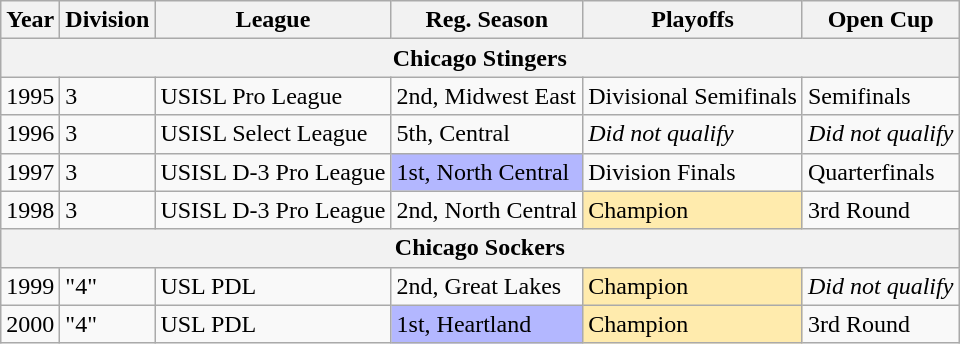<table class="wikitable">
<tr>
<th>Year</th>
<th>Division</th>
<th>League</th>
<th>Reg. Season</th>
<th>Playoffs</th>
<th>Open Cup</th>
</tr>
<tr>
<th colspan=6 align=center><strong>Chicago Stingers</strong></th>
</tr>
<tr>
<td>1995</td>
<td>3</td>
<td>USISL Pro League</td>
<td>2nd, Midwest East</td>
<td>Divisional Semifinals</td>
<td>Semifinals</td>
</tr>
<tr>
<td>1996</td>
<td>3</td>
<td>USISL Select League</td>
<td>5th, Central</td>
<td><em>Did not qualify</em></td>
<td><em>Did not qualify</em></td>
</tr>
<tr>
<td>1997</td>
<td>3</td>
<td>USISL D-3 Pro League</td>
<td bgcolor="B3B7FF">1st, North Central</td>
<td>Division Finals</td>
<td>Quarterfinals</td>
</tr>
<tr>
<td>1998</td>
<td>3</td>
<td>USISL D-3 Pro League</td>
<td>2nd, North Central</td>
<td bgcolor="FFEBAD">Champion</td>
<td>3rd Round</td>
</tr>
<tr>
<th colspan=6 align=center><strong>Chicago Sockers</strong></th>
</tr>
<tr>
<td>1999</td>
<td>"4"</td>
<td>USL PDL</td>
<td>2nd, Great Lakes</td>
<td bgcolor="FFEBAD">Champion</td>
<td><em>Did not qualify</em></td>
</tr>
<tr>
<td>2000</td>
<td>"4"</td>
<td>USL PDL</td>
<td bgcolor="B3B7FF">1st, Heartland</td>
<td bgcolor="FFEBAD">Champion</td>
<td>3rd Round</td>
</tr>
</table>
